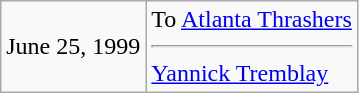<table class="wikitable">
<tr>
<td>June 25, 1999</td>
<td valign="top">To <a href='#'>Atlanta Thrashers</a><hr><a href='#'>Yannick Tremblay</a></td>
</tr>
</table>
